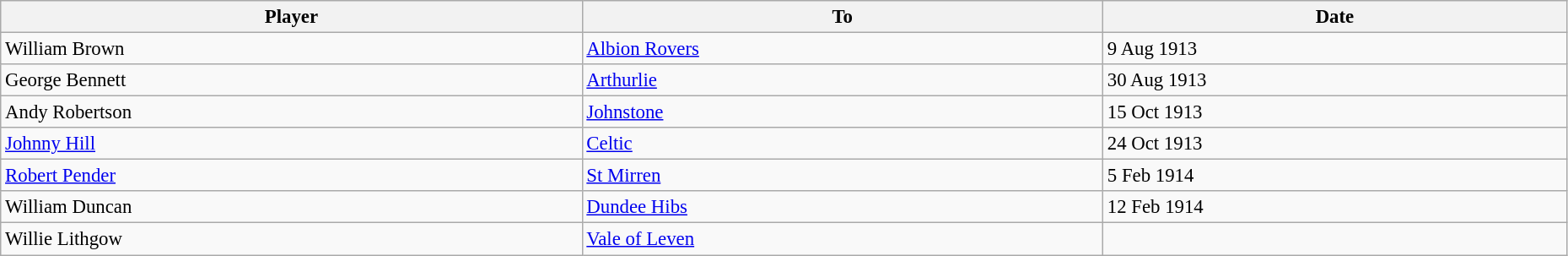<table class="wikitable" style="text-align:center; font-size:95%;width:98%; text-align:left">
<tr>
<th>Player</th>
<th>To</th>
<th>Date</th>
</tr>
<tr>
<td> William Brown</td>
<td> <a href='#'>Albion Rovers</a></td>
<td>9 Aug 1913</td>
</tr>
<tr>
<td> George Bennett</td>
<td> <a href='#'>Arthurlie</a></td>
<td>30 Aug 1913</td>
</tr>
<tr>
<td> Andy Robertson</td>
<td> <a href='#'>Johnstone</a></td>
<td>15 Oct 1913</td>
</tr>
<tr>
<td> <a href='#'>Johnny Hill</a></td>
<td> <a href='#'>Celtic</a></td>
<td>24 Oct 1913</td>
</tr>
<tr>
<td> <a href='#'>Robert Pender</a></td>
<td> <a href='#'>St Mirren</a></td>
<td>5 Feb 1914</td>
</tr>
<tr>
<td> William Duncan</td>
<td> <a href='#'>Dundee Hibs</a></td>
<td>12 Feb 1914</td>
</tr>
<tr>
<td> Willie Lithgow</td>
<td> <a href='#'>Vale of Leven</a></td>
<td></td>
</tr>
</table>
